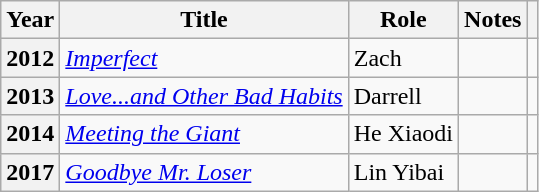<table class="wikitable sortable plainrowheaders">
<tr>
<th scope="col">Year</th>
<th scope="col">Title</th>
<th scope="col">Role</th>
<th scope="col" class="unsortable">Notes</th>
<th scope="col" class="unsortable"></th>
</tr>
<tr>
<th scope="row">2012</th>
<td><em><a href='#'>Imperfect</a></em></td>
<td>Zach</td>
<td></td>
<td></td>
</tr>
<tr>
<th scope="row">2013</th>
<td><em><a href='#'>Love...and Other Bad Habits</a></em></td>
<td>Darrell</td>
<td></td>
<td></td>
</tr>
<tr>
<th scope="row">2014</th>
<td><em><a href='#'>Meeting the Giant</a></em></td>
<td>He Xiaodi</td>
<td></td>
<td></td>
</tr>
<tr>
<th scope="row">2017</th>
<td><em><a href='#'>Goodbye Mr. Loser</a></em></td>
<td>Lin Yibai</td>
<td></td>
<td></td>
</tr>
</table>
